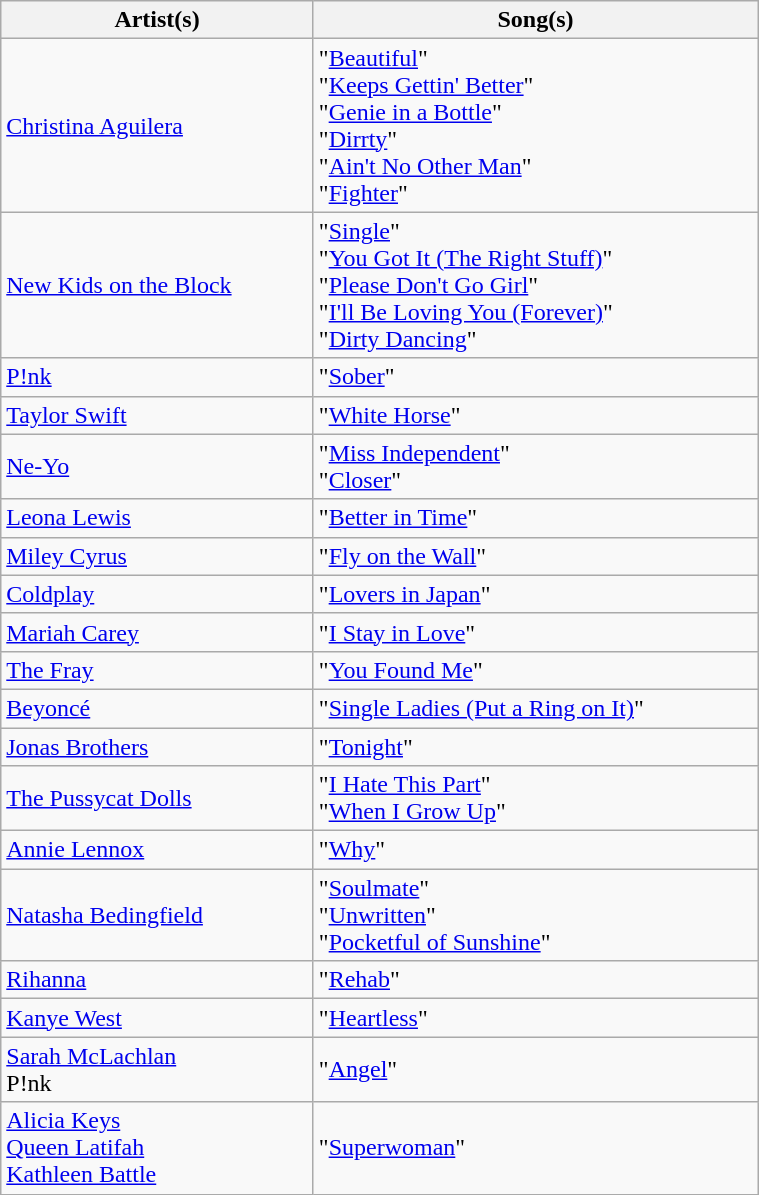<table class="wikitable" width="40%">
<tr>
<th>Artist(s)</th>
<th>Song(s)</th>
</tr>
<tr>
<td><a href='#'>Christina Aguilera</a></td>
<td>"<a href='#'>Beautiful</a>"<br>"<a href='#'>Keeps Gettin' Better</a>"<br>"<a href='#'>Genie in a Bottle</a>"<br>"<a href='#'>Dirrty</a>"<br>"<a href='#'>Ain't No Other Man</a>"<br>"<a href='#'>Fighter</a>"</td>
</tr>
<tr>
<td><a href='#'>New Kids on the Block</a></td>
<td>"<a href='#'>Single</a>"<br>"<a href='#'>You Got It (The Right Stuff)</a>"<br>"<a href='#'>Please Don't Go Girl</a>"<br>"<a href='#'>I'll Be Loving You (Forever)</a>"<br>"<a href='#'>Dirty Dancing</a>"</td>
</tr>
<tr>
<td><a href='#'>P!nk</a></td>
<td>"<a href='#'>Sober</a>"</td>
</tr>
<tr>
<td><a href='#'>Taylor Swift</a></td>
<td>"<a href='#'>White Horse</a>"</td>
</tr>
<tr>
<td><a href='#'>Ne-Yo</a></td>
<td>"<a href='#'>Miss Independent</a>"<br>"<a href='#'>Closer</a>"</td>
</tr>
<tr>
<td><a href='#'>Leona Lewis</a></td>
<td>"<a href='#'>Better in Time</a>"</td>
</tr>
<tr>
<td><a href='#'>Miley Cyrus</a></td>
<td>"<a href='#'>Fly on the Wall</a>"</td>
</tr>
<tr>
<td><a href='#'>Coldplay</a></td>
<td>"<a href='#'>Lovers in Japan</a>"</td>
</tr>
<tr>
<td><a href='#'>Mariah Carey</a></td>
<td>"<a href='#'>I Stay in Love</a>"</td>
</tr>
<tr>
<td><a href='#'>The Fray</a></td>
<td>"<a href='#'>You Found Me</a>"</td>
</tr>
<tr>
<td><a href='#'>Beyoncé</a></td>
<td>"<a href='#'>Single Ladies (Put a Ring on It)</a>"</td>
</tr>
<tr>
<td><a href='#'>Jonas Brothers</a></td>
<td>"<a href='#'>Tonight</a>"</td>
</tr>
<tr>
<td><a href='#'>The Pussycat Dolls</a></td>
<td>"<a href='#'>I Hate This Part</a>"<br>"<a href='#'>When I Grow Up</a>"</td>
</tr>
<tr>
<td><a href='#'>Annie Lennox</a></td>
<td>"<a href='#'>Why</a>"</td>
</tr>
<tr>
<td><a href='#'>Natasha Bedingfield</a></td>
<td>"<a href='#'>Soulmate</a>"<br>"<a href='#'>Unwritten</a>"<br>"<a href='#'>Pocketful of Sunshine</a>"</td>
</tr>
<tr>
<td><a href='#'>Rihanna</a></td>
<td>"<a href='#'>Rehab</a>"</td>
</tr>
<tr>
<td><a href='#'>Kanye West</a></td>
<td>"<a href='#'>Heartless</a>"</td>
</tr>
<tr>
<td><a href='#'>Sarah McLachlan</a><br>P!nk</td>
<td>"<a href='#'>Angel</a>"</td>
</tr>
<tr>
<td><a href='#'>Alicia Keys</a><br><a href='#'>Queen Latifah</a><br><a href='#'>Kathleen Battle</a></td>
<td>"<a href='#'>Superwoman</a>"</td>
</tr>
</table>
